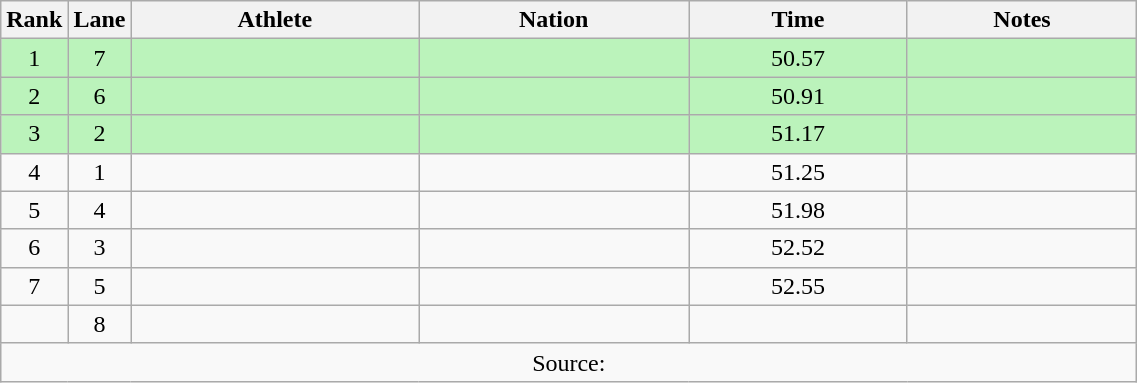<table class="wikitable sortable" style="text-align:center;width: 60%;">
<tr>
<th scope="col" style="width: 10px;">Rank</th>
<th scope="col" style="width: 10px;">Lane</th>
<th scope="col">Athlete</th>
<th scope="col">Nation</th>
<th scope="col">Time</th>
<th scope="col">Notes</th>
</tr>
<tr bgcolor=bbf3bb>
<td>1</td>
<td>7</td>
<td align=left></td>
<td align=left></td>
<td>50.57</td>
<td></td>
</tr>
<tr bgcolor=bbf3bb>
<td>2</td>
<td>6</td>
<td align=left></td>
<td align=left></td>
<td>50.91</td>
<td></td>
</tr>
<tr bgcolor=bbf3bb>
<td>3</td>
<td>2</td>
<td align=left></td>
<td align=left></td>
<td>51.17</td>
<td></td>
</tr>
<tr>
<td>4</td>
<td>1</td>
<td align=left></td>
<td align=left></td>
<td>51.25</td>
<td></td>
</tr>
<tr>
<td>5</td>
<td>4</td>
<td align=left></td>
<td align=left></td>
<td>51.98</td>
<td></td>
</tr>
<tr>
<td>6</td>
<td>3</td>
<td align=left></td>
<td align=left></td>
<td>52.52</td>
<td></td>
</tr>
<tr>
<td>7</td>
<td>5</td>
<td align=left></td>
<td align=left></td>
<td>52.55</td>
<td></td>
</tr>
<tr>
<td></td>
<td>8</td>
<td align=left></td>
<td align=left></td>
<td></td>
<td></td>
</tr>
<tr class="sortbottom">
<td colspan="6">Source:</td>
</tr>
</table>
